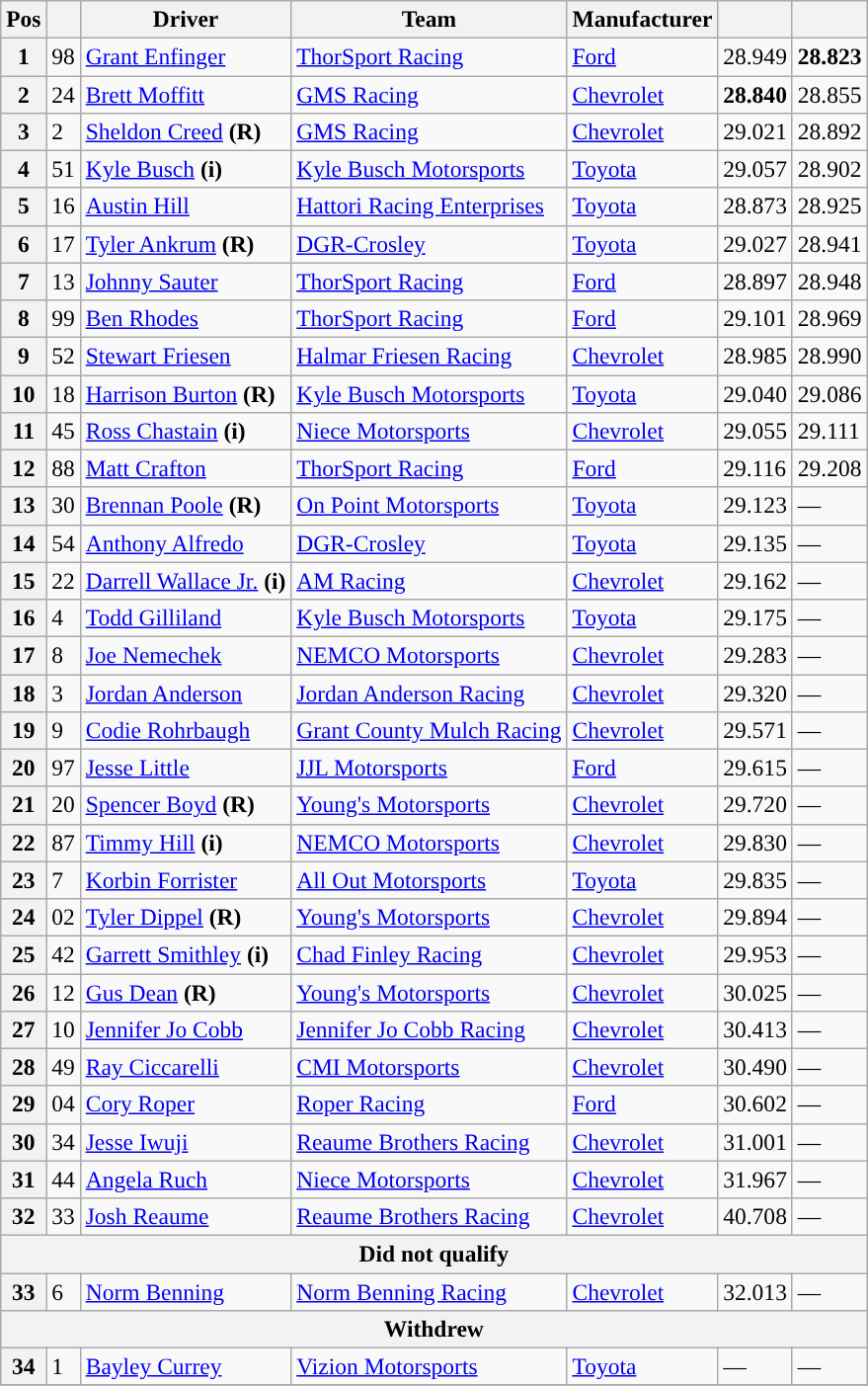<table class="wikitable" style="font-size:98%">
<tr>
<th>Pos</th>
<th></th>
<th>Driver</th>
<th>Team</th>
<th>Manufacturer</th>
<th></th>
<th></th>
</tr>
<tr>
<th>1</th>
<td>98</td>
<td><a href='#'>Grant Enfinger</a></td>
<td><a href='#'>ThorSport Racing</a></td>
<td><a href='#'>Ford</a></td>
<td>28.949</td>
<td><strong>28.823</strong></td>
</tr>
<tr>
<th>2</th>
<td>24</td>
<td><a href='#'>Brett Moffitt</a></td>
<td><a href='#'>GMS Racing</a></td>
<td><a href='#'>Chevrolet</a></td>
<td><strong>28.840</strong></td>
<td>28.855</td>
</tr>
<tr>
<th>3</th>
<td>2</td>
<td><a href='#'>Sheldon Creed</a> <strong>(R)</strong></td>
<td><a href='#'>GMS Racing</a></td>
<td><a href='#'>Chevrolet</a></td>
<td>29.021</td>
<td>28.892</td>
</tr>
<tr>
<th>4</th>
<td>51</td>
<td><a href='#'>Kyle Busch</a> <strong>(i)</strong></td>
<td><a href='#'>Kyle Busch Motorsports</a></td>
<td><a href='#'>Toyota</a></td>
<td>29.057</td>
<td>28.902</td>
</tr>
<tr>
<th>5</th>
<td>16</td>
<td><a href='#'>Austin Hill</a></td>
<td><a href='#'>Hattori Racing Enterprises</a></td>
<td><a href='#'>Toyota</a></td>
<td>28.873</td>
<td>28.925</td>
</tr>
<tr>
<th>6</th>
<td>17</td>
<td><a href='#'>Tyler Ankrum</a> <strong>(R)</strong></td>
<td><a href='#'>DGR-Crosley</a></td>
<td><a href='#'>Toyota</a></td>
<td>29.027</td>
<td>28.941</td>
</tr>
<tr>
<th>7</th>
<td>13</td>
<td><a href='#'>Johnny Sauter</a></td>
<td><a href='#'>ThorSport Racing</a></td>
<td><a href='#'>Ford</a></td>
<td>28.897</td>
<td>28.948</td>
</tr>
<tr>
<th>8</th>
<td>99</td>
<td><a href='#'>Ben Rhodes</a></td>
<td><a href='#'>ThorSport Racing</a></td>
<td><a href='#'>Ford</a></td>
<td>29.101</td>
<td>28.969</td>
</tr>
<tr>
<th>9</th>
<td>52</td>
<td><a href='#'>Stewart Friesen</a></td>
<td><a href='#'>Halmar Friesen Racing</a></td>
<td><a href='#'>Chevrolet</a></td>
<td>28.985</td>
<td>28.990</td>
</tr>
<tr>
<th>10</th>
<td>18</td>
<td><a href='#'>Harrison Burton</a> <strong>(R)</strong></td>
<td><a href='#'>Kyle Busch Motorsports</a></td>
<td><a href='#'>Toyota</a></td>
<td>29.040</td>
<td>29.086</td>
</tr>
<tr>
<th>11</th>
<td>45</td>
<td><a href='#'>Ross Chastain</a> <strong>(i)</strong></td>
<td><a href='#'>Niece Motorsports</a></td>
<td><a href='#'>Chevrolet</a></td>
<td>29.055</td>
<td>29.111</td>
</tr>
<tr>
<th>12</th>
<td>88</td>
<td><a href='#'>Matt Crafton</a></td>
<td><a href='#'>ThorSport Racing</a></td>
<td><a href='#'>Ford</a></td>
<td>29.116</td>
<td>29.208</td>
</tr>
<tr>
<th>13</th>
<td>30</td>
<td><a href='#'>Brennan Poole</a> <strong>(R)</strong></td>
<td><a href='#'>On Point Motorsports</a></td>
<td><a href='#'>Toyota</a></td>
<td>29.123</td>
<td>—</td>
</tr>
<tr>
<th>14</th>
<td>54</td>
<td><a href='#'>Anthony Alfredo</a></td>
<td><a href='#'>DGR-Crosley</a></td>
<td><a href='#'>Toyota</a></td>
<td>29.135</td>
<td>—</td>
</tr>
<tr>
<th>15</th>
<td>22</td>
<td><a href='#'>Darrell Wallace Jr.</a> <strong>(i)</strong></td>
<td><a href='#'>AM Racing</a></td>
<td><a href='#'>Chevrolet</a></td>
<td>29.162</td>
<td>—</td>
</tr>
<tr>
<th>16</th>
<td>4</td>
<td><a href='#'>Todd Gilliland</a></td>
<td><a href='#'>Kyle Busch Motorsports</a></td>
<td><a href='#'>Toyota</a></td>
<td>29.175</td>
<td>—</td>
</tr>
<tr>
<th>17</th>
<td>8</td>
<td><a href='#'>Joe Nemechek</a></td>
<td><a href='#'>NEMCO Motorsports</a></td>
<td><a href='#'>Chevrolet</a></td>
<td>29.283</td>
<td>—</td>
</tr>
<tr>
<th>18</th>
<td>3</td>
<td><a href='#'>Jordan Anderson</a></td>
<td><a href='#'>Jordan Anderson Racing</a></td>
<td><a href='#'>Chevrolet</a></td>
<td>29.320</td>
<td>—</td>
</tr>
<tr>
<th>19</th>
<td>9</td>
<td><a href='#'>Codie Rohrbaugh</a></td>
<td><a href='#'>Grant County Mulch Racing</a></td>
<td><a href='#'>Chevrolet</a></td>
<td>29.571</td>
<td>—</td>
</tr>
<tr>
<th>20</th>
<td>97</td>
<td><a href='#'>Jesse Little</a></td>
<td><a href='#'>JJL Motorsports</a></td>
<td><a href='#'>Ford</a></td>
<td>29.615</td>
<td>—</td>
</tr>
<tr>
<th>21</th>
<td>20</td>
<td><a href='#'>Spencer Boyd</a> <strong>(R)</strong></td>
<td><a href='#'>Young's Motorsports</a></td>
<td><a href='#'>Chevrolet</a></td>
<td>29.720</td>
<td>—</td>
</tr>
<tr>
<th>22</th>
<td>87</td>
<td><a href='#'>Timmy Hill</a> <strong>(i)</strong></td>
<td><a href='#'>NEMCO Motorsports</a></td>
<td><a href='#'>Chevrolet</a></td>
<td>29.830</td>
<td>—</td>
</tr>
<tr>
<th>23</th>
<td>7</td>
<td><a href='#'>Korbin Forrister</a></td>
<td><a href='#'>All Out Motorsports</a></td>
<td><a href='#'>Toyota</a></td>
<td>29.835</td>
<td>—</td>
</tr>
<tr>
<th>24</th>
<td>02</td>
<td><a href='#'>Tyler Dippel</a> <strong>(R)</strong></td>
<td><a href='#'>Young's Motorsports</a></td>
<td><a href='#'>Chevrolet</a></td>
<td>29.894</td>
<td>—</td>
</tr>
<tr>
<th>25</th>
<td>42</td>
<td><a href='#'>Garrett Smithley</a> <strong>(i)</strong></td>
<td><a href='#'>Chad Finley Racing</a></td>
<td><a href='#'>Chevrolet</a></td>
<td>29.953</td>
<td>—</td>
</tr>
<tr>
<th>26</th>
<td>12</td>
<td><a href='#'>Gus Dean</a> <strong>(R)</strong></td>
<td><a href='#'>Young's Motorsports</a></td>
<td><a href='#'>Chevrolet</a></td>
<td>30.025</td>
<td>—</td>
</tr>
<tr>
<th>27</th>
<td>10</td>
<td><a href='#'>Jennifer Jo Cobb</a></td>
<td><a href='#'>Jennifer Jo Cobb Racing</a></td>
<td><a href='#'>Chevrolet</a></td>
<td>30.413</td>
<td>—</td>
</tr>
<tr>
<th>28</th>
<td>49</td>
<td><a href='#'>Ray Ciccarelli</a></td>
<td><a href='#'>CMI Motorsports</a></td>
<td><a href='#'>Chevrolet</a></td>
<td>30.490</td>
<td>—</td>
</tr>
<tr>
<th>29</th>
<td>04</td>
<td><a href='#'>Cory Roper</a></td>
<td><a href='#'>Roper Racing</a></td>
<td><a href='#'>Ford</a></td>
<td>30.602</td>
<td>—</td>
</tr>
<tr>
<th>30</th>
<td>34</td>
<td><a href='#'>Jesse Iwuji</a></td>
<td><a href='#'>Reaume Brothers Racing</a></td>
<td><a href='#'>Chevrolet</a></td>
<td>31.001</td>
<td>—</td>
</tr>
<tr>
<th>31</th>
<td>44</td>
<td><a href='#'>Angela Ruch</a></td>
<td><a href='#'>Niece Motorsports</a></td>
<td><a href='#'>Chevrolet</a></td>
<td>31.967</td>
<td>—</td>
</tr>
<tr>
<th>32</th>
<td>33</td>
<td><a href='#'>Josh Reaume</a></td>
<td><a href='#'>Reaume Brothers Racing</a></td>
<td><a href='#'>Chevrolet</a></td>
<td>40.708</td>
<td>—</td>
</tr>
<tr>
<th colspan="7">Did not qualify</th>
</tr>
<tr>
<th>33</th>
<td>6</td>
<td><a href='#'>Norm Benning</a></td>
<td><a href='#'>Norm Benning Racing</a></td>
<td><a href='#'>Chevrolet</a></td>
<td>32.013</td>
<td>—</td>
</tr>
<tr>
<th colspan="7">Withdrew</th>
</tr>
<tr>
<th>34</th>
<td>1</td>
<td><a href='#'>Bayley Currey</a></td>
<td><a href='#'>Vizion Motorsports</a></td>
<td><a href='#'>Toyota</a></td>
<td>—</td>
<td>—</td>
</tr>
<tr>
</tr>
</table>
